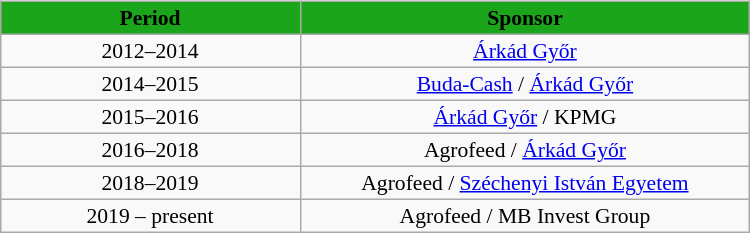<table width=50% align="center">
<tr>
<td valign=top width=60%><br><table align=center border=1 width=80% cellpadding="2" cellspacing="0" style="background: #f9f9f9; border: 1px #aaa solid; border-collapse: collapse; font-size: 90%; text-align: center">
<tr align=center bgcolor=#1AA51A style=“color:black;">
<th width=40%><span>Period</span></th>
<th width=60%><span>Sponsor</span></th>
</tr>
<tr>
<td align=center>2012–2014</td>
<td><a href='#'>Árkád Győr</a></td>
</tr>
<tr>
<td align=center>2014–2015</td>
<td><a href='#'>Buda-Cash</a> / <a href='#'>Árkád Győr</a></td>
</tr>
<tr>
<td align=center>2015–2016</td>
<td><a href='#'>Árkád Győr</a> / KPMG</td>
</tr>
<tr>
<td align=center>2016–2018</td>
<td>Agrofeed / <a href='#'>Árkád Győr</a></td>
</tr>
<tr>
<td align=center>2018–2019</td>
<td>Agrofeed / <a href='#'>Széchenyi István Egyetem</a></td>
</tr>
<tr>
<td align=center>2019 – present</td>
<td>Agrofeed / MB Invest Group</td>
</tr>
</table>
</td>
</tr>
</table>
